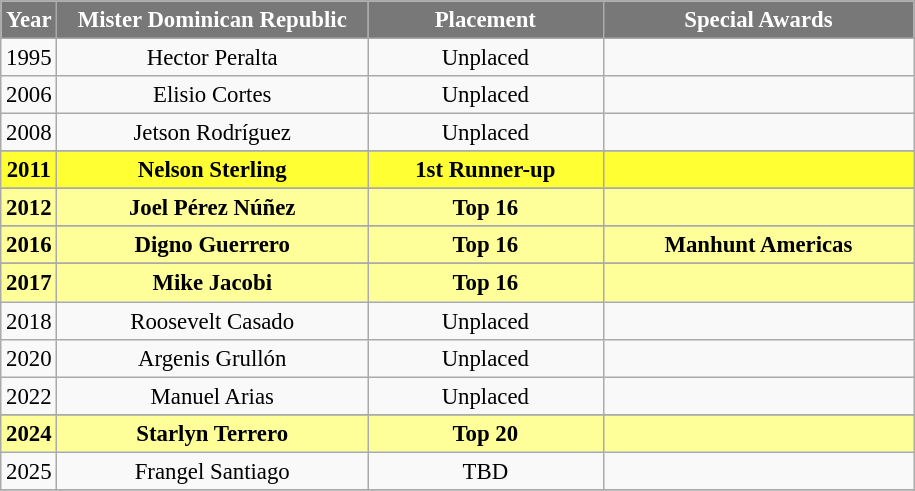<table class="wikitable sortable" style="font-size: 95%; text-align:center">
<tr>
<th width="20" style="background-color:#787878;color:#FFFFFF;">Year</th>
<th width="200" style="background-color:#787878;color:#FFFFFF;">Mister Dominican Republic</th>
<th width="150" style="background-color:#787878;color:#FFFFFF;">Placement</th>
<th width="200" style="background-color:#787878;color:#FFFFFF;">Special Awards</th>
</tr>
<tr>
<td>1995</td>
<td>Hector Peralta</td>
<td>Unplaced</td>
<td></td>
</tr>
<tr>
<td>2006</td>
<td>Elisio Cortes</td>
<td>Unplaced</td>
<td></td>
</tr>
<tr>
<td>2008</td>
<td>Jetson Rodríguez</td>
<td>Unplaced</td>
<td></td>
</tr>
<tr>
</tr>
<tr style="background-color:#FFFF33; font-weight: bold">
<td>2011</td>
<td>Nelson Sterling</td>
<td>1st Runner-up</td>
<td></td>
</tr>
<tr>
</tr>
<tr style="background-color:#FFFF99; font-weight: bold">
<td>2012</td>
<td>Joel Pérez Núñez</td>
<td>Top 16</td>
<td></td>
</tr>
<tr>
</tr>
<tr style="background-color:#FFFF99; font-weight: bold">
<td>2016</td>
<td>Digno Guerrero</td>
<td>Top 16</td>
<td>Manhunt Americas</td>
</tr>
<tr>
</tr>
<tr style="background-color:#FFFF99; font-weight: bold">
<td>2017</td>
<td>Mike Jacobi</td>
<td>Top 16</td>
<td></td>
</tr>
<tr>
<td>2018</td>
<td>Roosevelt Casado</td>
<td>Unplaced</td>
<td></td>
</tr>
<tr>
<td>2020</td>
<td>Argenis Grullón</td>
<td>Unplaced</td>
<td></td>
</tr>
<tr>
<td>2022</td>
<td>Manuel Arias</td>
<td>Unplaced</td>
<td></td>
</tr>
<tr>
</tr>
<tr style="background-color:#FFFF99; font-weight: bold">
<td>2024</td>
<td>Starlyn Terrero</td>
<td>Top 20</td>
<td></td>
</tr>
<tr>
<td>2025</td>
<td>Frangel Santiago</td>
<td>TBD</td>
<td></td>
</tr>
<tr>
</tr>
</table>
